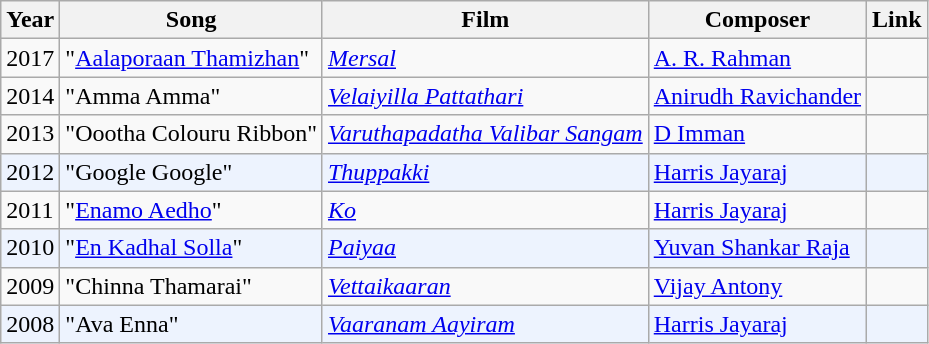<table class="wikitable">
<tr>
<th>Year</th>
<th>Song</th>
<th>Film</th>
<th>Composer</th>
<th>Link</th>
</tr>
<tr>
<td>2017</td>
<td>"<a href='#'>Aalaporaan Thamizhan</a>"</td>
<td><em><a href='#'>Mersal</a></em></td>
<td><a href='#'>A. R. Rahman</a></td>
<td></td>
</tr>
<tr>
<td>2014</td>
<td>"Amma Amma"</td>
<td><em><a href='#'>Velaiyilla Pattathari</a></em></td>
<td><a href='#'>Anirudh Ravichander</a></td>
<td></td>
</tr>
<tr>
<td>2013</td>
<td>"Oootha Colouru Ribbon"</td>
<td><em><a href='#'>Varuthapadatha Valibar Sangam</a></em></td>
<td><a href='#'>D Imman</a></td>
<td></td>
</tr>
<tr bgcolor=#edf3fe>
<td>2012</td>
<td>"Google Google"</td>
<td><em><a href='#'>Thuppakki</a></em></td>
<td><a href='#'>Harris Jayaraj</a></td>
<td></td>
</tr>
<tr>
<td>2011</td>
<td>"<a href='#'>Enamo Aedho</a>"</td>
<td><em><a href='#'>Ko</a></em></td>
<td><a href='#'>Harris Jayaraj</a></td>
<td></td>
</tr>
<tr bgcolor=#edf3fe>
<td>2010</td>
<td>"<a href='#'>En Kadhal Solla</a>"</td>
<td><em><a href='#'>Paiyaa</a></em></td>
<td><a href='#'>Yuvan Shankar Raja</a></td>
<td></td>
</tr>
<tr>
<td>2009</td>
<td>"Chinna Thamarai"</td>
<td><em><a href='#'>Vettaikaaran</a></em></td>
<td><a href='#'>Vijay Antony</a></td>
<td></td>
</tr>
<tr bgcolor=#edf3fe>
<td>2008</td>
<td>"Ava Enna"</td>
<td><em><a href='#'>Vaaranam Aayiram</a></em></td>
<td><a href='#'>Harris Jayaraj</a></td>
<td></td>
</tr>
</table>
